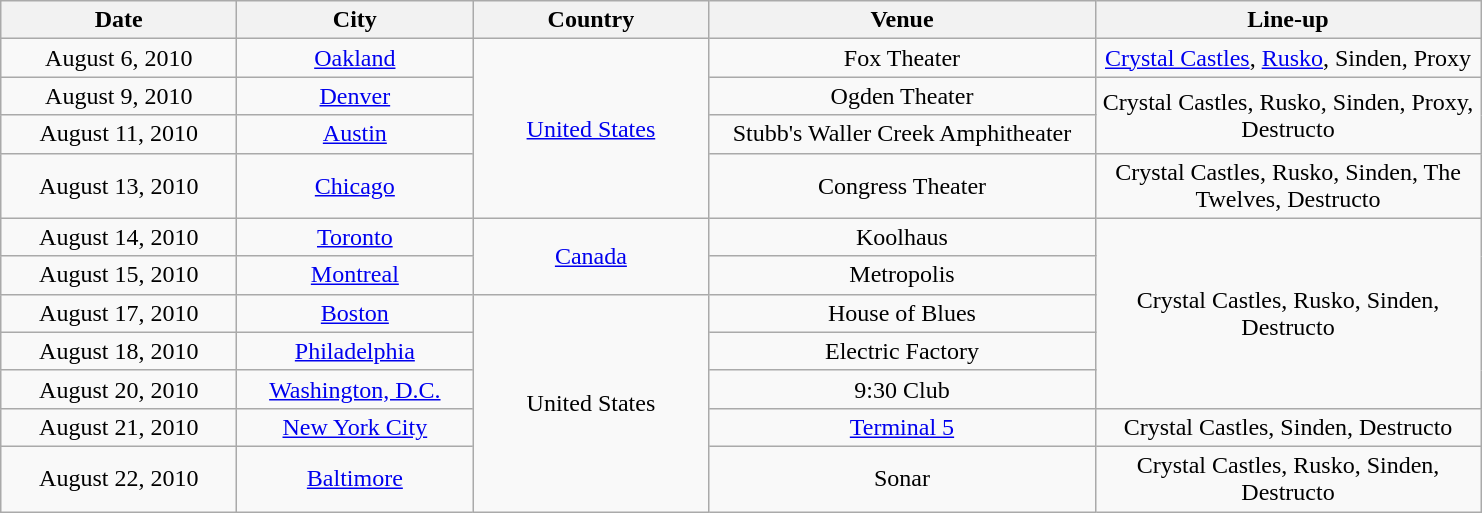<table class="wikitable" style="text-align:center;">
<tr>
<th style="width:150px;">Date</th>
<th style="width:150px;">City</th>
<th style="width:150px;">Country</th>
<th style="width:250px;">Venue</th>
<th style="width:250px;">Line-up</th>
</tr>
<tr>
<td>August 6, 2010</td>
<td><a href='#'>Oakland</a></td>
<td rowspan="4"><a href='#'>United States</a></td>
<td>Fox Theater</td>
<td><a href='#'>Crystal Castles</a>, <a href='#'>Rusko</a>, Sinden, Proxy</td>
</tr>
<tr>
<td>August 9, 2010</td>
<td><a href='#'>Denver</a></td>
<td>Ogden Theater</td>
<td rowspan="2">Crystal Castles, Rusko, Sinden, Proxy, Destructo</td>
</tr>
<tr>
<td>August 11, 2010</td>
<td><a href='#'>Austin</a></td>
<td>Stubb's Waller Creek Amphitheater</td>
</tr>
<tr>
<td>August 13, 2010</td>
<td><a href='#'>Chicago</a></td>
<td>Congress Theater</td>
<td>Crystal Castles, Rusko, Sinden, The Twelves, Destructo</td>
</tr>
<tr>
<td>August 14, 2010</td>
<td><a href='#'>Toronto</a></td>
<td rowspan="2"><a href='#'>Canada</a></td>
<td>Koolhaus</td>
<td rowspan="5">Crystal Castles, Rusko, Sinden, Destructo</td>
</tr>
<tr>
<td>August 15, 2010</td>
<td><a href='#'>Montreal</a></td>
<td>Metropolis</td>
</tr>
<tr>
<td>August 17, 2010</td>
<td><a href='#'>Boston</a></td>
<td rowspan="5">United States</td>
<td>House of Blues</td>
</tr>
<tr>
<td>August 18, 2010</td>
<td><a href='#'>Philadelphia</a></td>
<td>Electric Factory</td>
</tr>
<tr>
<td>August 20, 2010</td>
<td><a href='#'>Washington, D.C.</a></td>
<td>9:30 Club</td>
</tr>
<tr>
<td>August 21, 2010</td>
<td><a href='#'>New York City</a></td>
<td><a href='#'>Terminal 5</a></td>
<td>Crystal Castles, Sinden, Destructo</td>
</tr>
<tr>
<td>August 22, 2010</td>
<td><a href='#'>Baltimore</a></td>
<td>Sonar</td>
<td>Crystal Castles, Rusko, Sinden, Destructo</td>
</tr>
</table>
